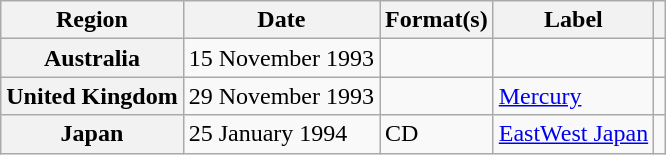<table class="wikitable plainrowheaders">
<tr>
<th scope="col">Region</th>
<th scope="col">Date</th>
<th scope="col">Format(s)</th>
<th scope="col">Label</th>
<th scope="col"></th>
</tr>
<tr>
<th scope="row">Australia</th>
<td>15 November 1993</td>
<td></td>
<td></td>
<td></td>
</tr>
<tr>
<th scope="row">United Kingdom</th>
<td>29 November 1993</td>
<td></td>
<td><a href='#'>Mercury</a></td>
<td></td>
</tr>
<tr>
<th scope="row">Japan</th>
<td>25 January 1994</td>
<td>CD</td>
<td><a href='#'>EastWest Japan</a></td>
<td></td>
</tr>
</table>
